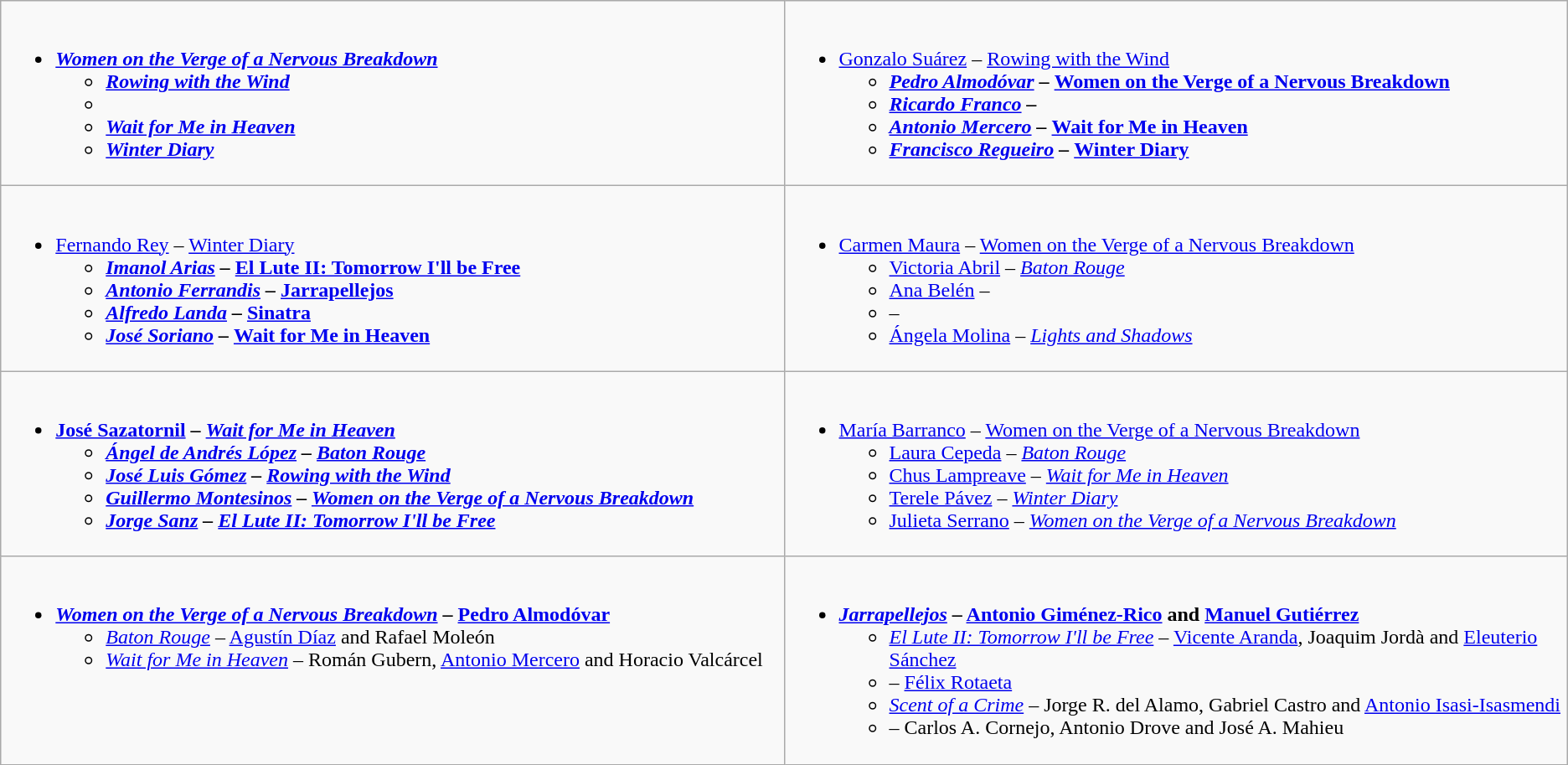<table class=wikitable style="width=100%">
<tr>
<td style="vertical-align:top;" width="50%"><br><ul><li><strong> <em><a href='#'>Women on the Verge of a Nervous Breakdown</a><strong><em><ul><li></em><a href='#'>Rowing with the Wind</a><em></li><li></em><em></li><li></em><a href='#'>Wait for Me in Heaven</a><em></li><li></em><a href='#'>Winter Diary</a><em></li></ul></li></ul></td>
<td style="vertical-align:top;" width="50%"><br><ul><li></strong> <a href='#'>Gonzalo Suárez</a> – </em><a href='#'>Rowing with the Wind</a><em> <strong><ul><li><a href='#'>Pedro Almodóvar</a> – </em><a href='#'>Women on the Verge of a Nervous Breakdown</a><em></li><li><a href='#'>Ricardo Franco</a> – </em><em></li><li><a href='#'>Antonio Mercero</a> – </em><a href='#'>Wait for Me in Heaven</a><em></li><li><a href='#'>Francisco Regueiro</a> – </em><a href='#'>Winter Diary</a><em></li></ul></li></ul></td>
</tr>
<tr>
<td style="vertical-align:top;" width="50%"><br><ul><li></strong> <a href='#'>Fernando Rey</a> – </em><a href='#'>Winter Diary</a><em> <strong><ul><li><a href='#'>Imanol Arias</a> – </em><a href='#'>El Lute II: Tomorrow I'll be Free</a><em></li><li><a href='#'>Antonio Ferrandis</a> – </em><a href='#'>Jarrapellejos</a><em></li><li><a href='#'>Alfredo Landa</a> – </em><a href='#'>Sinatra</a><em></li><li><a href='#'>José Soriano</a> – </em><a href='#'>Wait for Me in Heaven</a><em></li></ul></li></ul></td>
<td style="vertical-align:top;" width="50%"><br><ul><li></strong> <a href='#'>Carmen Maura</a> – </em><a href='#'>Women on the Verge of a Nervous Breakdown</a></em></strong><ul><li><a href='#'>Victoria Abril</a> – <em><a href='#'>Baton Rouge</a></em></li><li><a href='#'>Ana Belén</a> – <em></em></li><li> – <em></em></li><li><a href='#'>Ángela Molina</a> – <em><a href='#'>Lights and Shadows</a></em></li></ul></li></ul></td>
</tr>
<tr>
<td style="vertical-align:top;" width="50%"><br><ul><li><strong> <a href='#'>José Sazatornil</a> – <em><a href='#'>Wait for Me in Heaven</a><strong><em><ul><li><a href='#'>Ángel de Andrés López</a> – </em><a href='#'>Baton Rouge</a><em></li><li><a href='#'>José Luis Gómez</a> – </em><a href='#'>Rowing with the Wind</a><em></li><li><a href='#'>Guillermo Montesinos</a> – </em><a href='#'>Women on the Verge of a Nervous Breakdown</a><em></li><li><a href='#'>Jorge Sanz</a> – </em><a href='#'>El Lute II: Tomorrow I'll be Free</a><em></li></ul></li></ul></td>
<td style="vertical-align:top;" width="50%"><br><ul><li></strong> <a href='#'>María Barranco</a> – </em><a href='#'>Women on the Verge of a Nervous Breakdown</a></em></strong><ul><li><a href='#'>Laura Cepeda</a> – <em><a href='#'>Baton Rouge</a></em></li><li><a href='#'>Chus Lampreave</a> – <em><a href='#'>Wait for Me in Heaven</a></em></li><li><a href='#'>Terele Pávez</a> – <em><a href='#'>Winter Diary</a></em></li><li><a href='#'>Julieta Serrano</a> – <em><a href='#'>Women on the Verge of a Nervous Breakdown</a></em></li></ul></li></ul></td>
</tr>
<tr>
<td style="vertical-align:top;" width="50%"><br><ul><li><strong> <em><a href='#'>Women on the Verge of a Nervous Breakdown</a></em> – <a href='#'>Pedro Almodóvar</a></strong><ul><li><em><a href='#'>Baton Rouge</a></em> – <a href='#'>Agustín Díaz</a> and Rafael Moleón</li><li><em><a href='#'>Wait for Me in Heaven</a></em> – Román Gubern, <a href='#'>Antonio Mercero</a> and Horacio Valcárcel</li></ul></li></ul></td>
<td style="vertical-align:top;" width="50%"><br><ul><li><strong> <em><a href='#'>Jarrapellejos</a></em> – <a href='#'>Antonio Giménez-Rico</a> and <a href='#'>Manuel Gutiérrez</a></strong><ul><li><em><a href='#'>El Lute II: Tomorrow I'll be Free</a></em> – <a href='#'>Vicente Aranda</a>, Joaquim Jordà and <a href='#'>Eleuterio Sánchez</a></li><li><em></em> – <a href='#'>Félix Rotaeta</a></li><li><em><a href='#'>Scent of a Crime</a></em> – Jorge R. del Alamo, Gabriel Castro and <a href='#'>Antonio Isasi-Isasmendi</a></li><li><em></em> – Carlos A. Cornejo, Antonio Drove and José A. Mahieu</li></ul></li></ul></td>
</tr>
</table>
